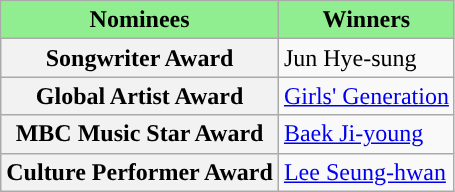<table class="wikitable plainrowheaders">
<tr>
<th style="background:#90EE90;">Nominees</th>
<th style="background:#90EE90;">Winners</th>
</tr>
<tr>
<th scope="row">Songwriter Award</th>
<td>Jun Hye-sung</td>
</tr>
<tr>
<th scope="row">Global Artist Award</th>
<td><a href='#'>Girls' Generation</a></td>
</tr>
<tr>
<th scope="row">MBC Music Star Award</th>
<td><a href='#'>Baek Ji-young</a></td>
</tr>
<tr>
<th scope="row">Culture Performer Award</th>
<td><a href='#'>Lee Seung-hwan</a></td>
</tr>
</table>
